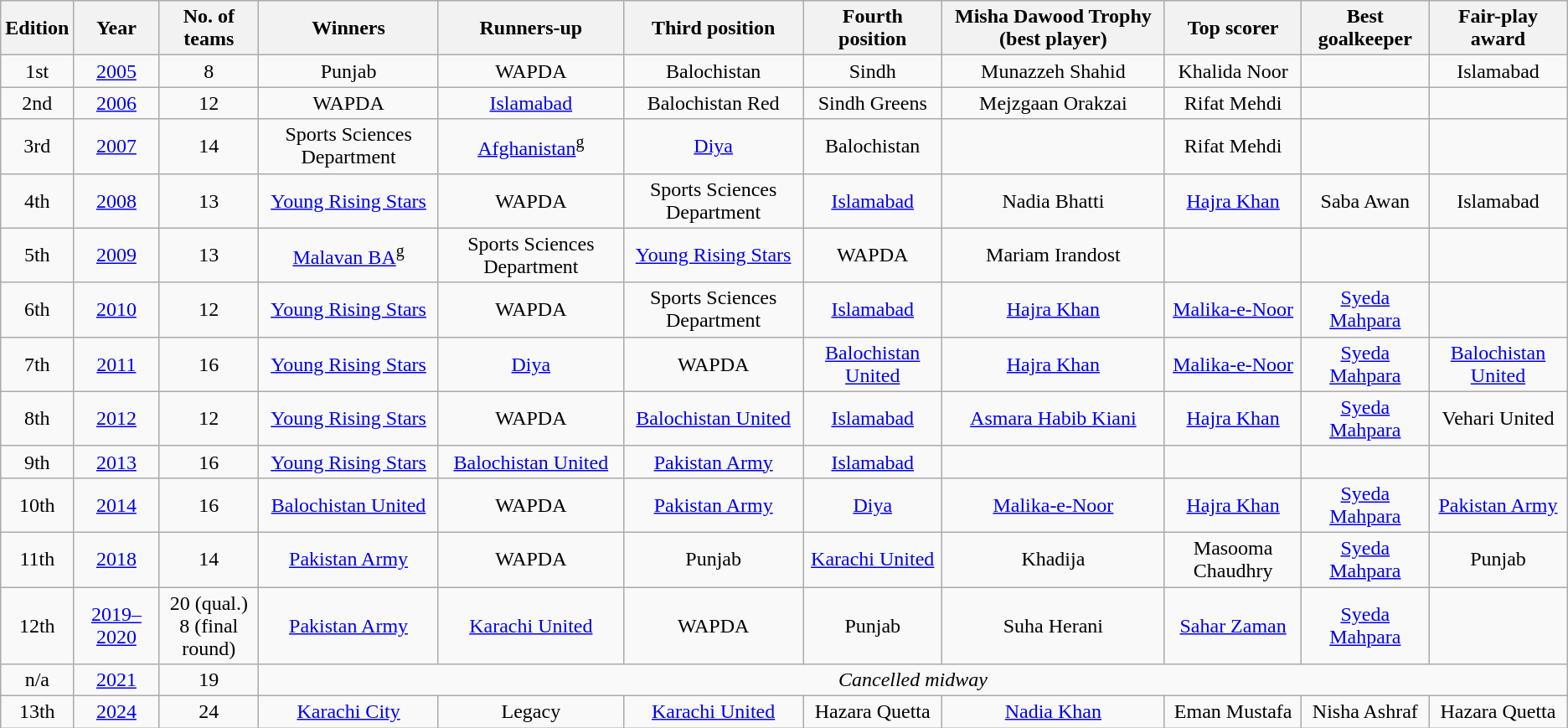<table class="wikitable sortable">
<tr>
<th>Edition</th>
<th>Year</th>
<th>No. of teams</th>
<th>Winners</th>
<th>Runners-up</th>
<th>Third position</th>
<th>Fourth position</th>
<th>Misha Dawood Trophy (best player)</th>
<th>Top scorer</th>
<th>Best goalkeeper</th>
<th>Fair-play award</th>
</tr>
<tr style="text-align: center;">
<td>1st</td>
<td><a href='#'>2005</a></td>
<td>8</td>
<td>Punjab</td>
<td>WAPDA</td>
<td>Balochistan</td>
<td>Sindh</td>
<td>Munazzeh Shahid</td>
<td>Khalida Noor</td>
<td></td>
<td>Islamabad</td>
</tr>
<tr style="text-align: center;">
<td>2nd</td>
<td><a href='#'>2006</a></td>
<td>12</td>
<td>WAPDA</td>
<td><a href='#'>Islamabad</a></td>
<td>Balochistan Red</td>
<td>Sindh Greens</td>
<td>Mejzgaan Orakzai</td>
<td>Rifat Mehdi</td>
<td></td>
<td></td>
</tr>
<tr style="text-align: center;">
<td>3rd</td>
<td><a href='#'>2007</a></td>
<td>14</td>
<td>Sports Sciences Department</td>
<td><a href='#'>Afghanistan</a><sup>g</sup></td>
<td><a href='#'>Diya</a></td>
<td>Balochistan</td>
<td></td>
<td>Rifat Mehdi</td>
<td></td>
<td></td>
</tr>
<tr style="text-align: center;">
<td>4th</td>
<td><a href='#'>2008</a></td>
<td>13</td>
<td><a href='#'>Young Rising Stars</a></td>
<td>WAPDA</td>
<td>Sports Sciences Department</td>
<td><a href='#'>Islamabad</a></td>
<td>Nadia Bhatti</td>
<td><a href='#'>Hajra Khan</a></td>
<td>Saba Awan</td>
<td>Islamabad</td>
</tr>
<tr style="text-align: center;">
<td>5th</td>
<td><a href='#'>2009</a></td>
<td>13</td>
<td><a href='#'>Malavan BA</a><sup>g</sup></td>
<td>Sports Sciences Department</td>
<td><a href='#'>Young Rising Stars</a></td>
<td>WAPDA</td>
<td>Mariam Irandost</td>
<td></td>
<td></td>
<td></td>
</tr>
<tr style="text-align: center;">
<td>6th</td>
<td><a href='#'>2010</a></td>
<td>12</td>
<td><a href='#'>Young Rising Stars</a></td>
<td>WAPDA</td>
<td>Sports Sciences Department</td>
<td><a href='#'>Islamabad</a></td>
<td><a href='#'>Hajra Khan</a></td>
<td><a href='#'>Malika-e-Noor</a></td>
<td><a href='#'>Syeda Mahpara</a></td>
<td></td>
</tr>
<tr style="text-align: center;">
<td>7th</td>
<td><a href='#'>2011</a></td>
<td>16</td>
<td><a href='#'>Young Rising Stars</a></td>
<td><a href='#'>Diya</a></td>
<td>WAPDA</td>
<td><a href='#'>Balochistan United</a></td>
<td><a href='#'>Hajra Khan</a></td>
<td><a href='#'>Malika-e-Noor</a></td>
<td><a href='#'>Syeda Mahpara</a></td>
<td><a href='#'>Balochistan United</a></td>
</tr>
<tr style="text-align: center;">
<td>8th</td>
<td><a href='#'>2012</a></td>
<td>12</td>
<td><a href='#'>Young Rising Stars</a></td>
<td>WAPDA</td>
<td><a href='#'>Balochistan United</a></td>
<td><a href='#'>Islamabad</a></td>
<td><a href='#'>Asmara Habib Kiani</a></td>
<td><a href='#'>Hajra Khan</a></td>
<td><a href='#'>Syeda Mahpara</a></td>
<td>Vehari United</td>
</tr>
<tr style="text-align: center;">
<td>9th</td>
<td><a href='#'>2013</a></td>
<td>16</td>
<td><a href='#'>Young Rising Stars</a></td>
<td><a href='#'>Balochistan United</a></td>
<td><a href='#'>Pakistan Army</a></td>
<td><a href='#'>Islamabad</a></td>
<td></td>
<td></td>
<td></td>
<td></td>
</tr>
<tr style="text-align: center;">
<td>10th</td>
<td><a href='#'>2014</a></td>
<td>16</td>
<td><a href='#'>Balochistan United</a></td>
<td>WAPDA</td>
<td><a href='#'>Pakistan Army</a></td>
<td><a href='#'>Diya</a></td>
<td><a href='#'>Malika-e-Noor</a></td>
<td><a href='#'>Hajra Khan</a></td>
<td><a href='#'>Syeda Mahpara</a></td>
<td><a href='#'>Pakistan Army</a></td>
</tr>
<tr style="text-align: center;">
<td>11th</td>
<td><a href='#'>2018</a></td>
<td>14</td>
<td><a href='#'>Pakistan Army</a></td>
<td>WAPDA</td>
<td>Punjab</td>
<td><a href='#'>Karachi United</a></td>
<td>Khadija</td>
<td>Masooma Chaudhry</td>
<td><a href='#'>Syeda Mahpara</a></td>
<td>Punjab</td>
</tr>
<tr style="text-align: center;">
<td>12th</td>
<td><a href='#'>2019– 2020</a></td>
<td>20 (qual.)<br>8 (final round)</td>
<td><a href='#'>Pakistan Army</a></td>
<td><a href='#'>Karachi United</a></td>
<td>WAPDA</td>
<td>Punjab</td>
<td>Suha Herani</td>
<td><a href='#'>Sahar Zaman</a></td>
<td><a href='#'>Syeda Mahpara</a></td>
<td></td>
</tr>
<tr style="text-align: center;">
<td>n/a</td>
<td><a href='#'>2021</a></td>
<td>19</td>
<td colspan="8"><em>Cancelled midway</em></td>
</tr>
<tr style="text-align: center;">
<td>13th</td>
<td><a href='#'>2024</a></td>
<td>24</td>
<td><a href='#'>Karachi City</a></td>
<td>Legacy</td>
<td><a href='#'>Karachi United</a></td>
<td>Hazara Quetta</td>
<td><a href='#'>Nadia Khan</a></td>
<td>Eman Mustafa</td>
<td>Nisha Ashraf</td>
<td>Hazara Quetta</td>
</tr>
</table>
